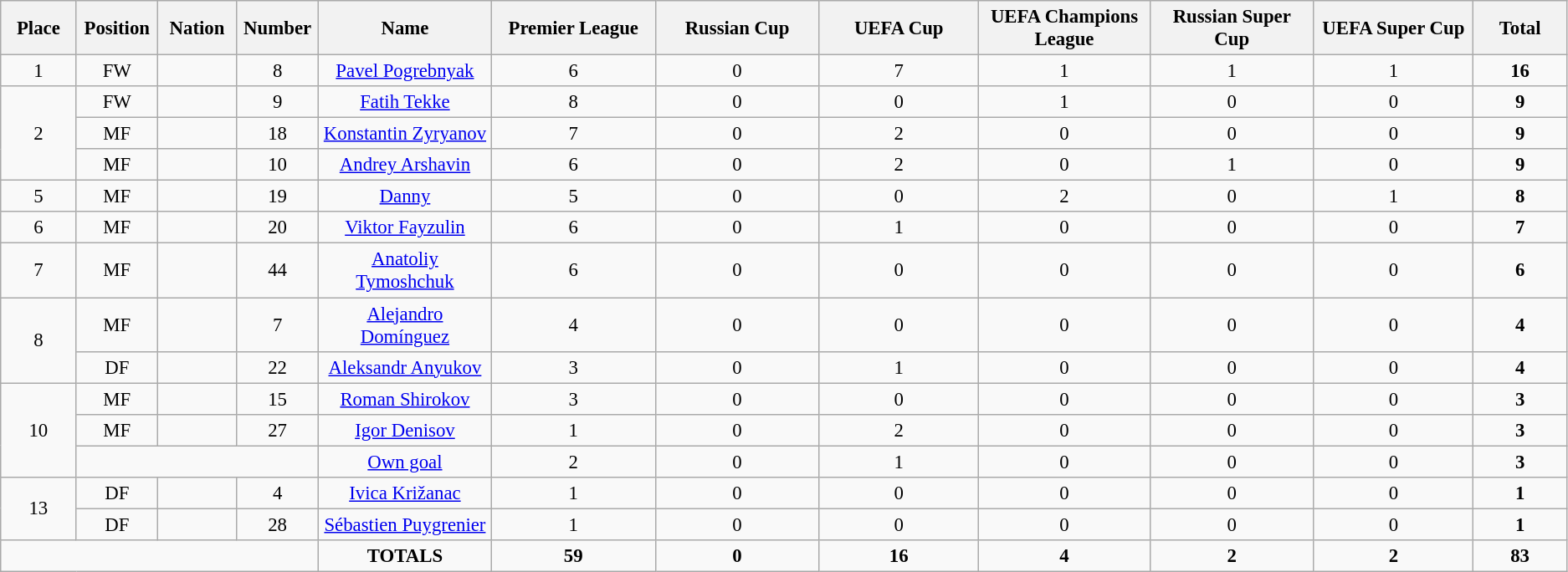<table class="wikitable" style="font-size: 95%; text-align: center;">
<tr>
<th width=60>Place</th>
<th width=60>Position</th>
<th width=60>Nation</th>
<th width=60>Number</th>
<th width=150>Name</th>
<th width=150>Premier League</th>
<th width=150>Russian Cup</th>
<th width=150>UEFA Cup</th>
<th width=150>UEFA Champions League</th>
<th width=150>Russian Super Cup</th>
<th width=150>UEFA Super Cup</th>
<th width=80><strong>Total</strong></th>
</tr>
<tr>
<td>1</td>
<td>FW</td>
<td></td>
<td>8</td>
<td><a href='#'>Pavel Pogrebnyak</a></td>
<td>6</td>
<td>0</td>
<td>7</td>
<td>1</td>
<td>1</td>
<td>1</td>
<td><strong>16</strong></td>
</tr>
<tr>
<td rowspan="3">2</td>
<td>FW</td>
<td></td>
<td>9</td>
<td><a href='#'>Fatih Tekke</a></td>
<td>8</td>
<td>0</td>
<td>0</td>
<td>1</td>
<td>0</td>
<td>0</td>
<td><strong>9</strong></td>
</tr>
<tr>
<td>MF</td>
<td></td>
<td>18</td>
<td><a href='#'>Konstantin Zyryanov</a></td>
<td>7</td>
<td>0</td>
<td>2</td>
<td>0</td>
<td>0</td>
<td>0</td>
<td><strong>9</strong></td>
</tr>
<tr>
<td>MF</td>
<td></td>
<td>10</td>
<td><a href='#'>Andrey Arshavin</a></td>
<td>6</td>
<td>0</td>
<td>2</td>
<td>0</td>
<td>1</td>
<td>0</td>
<td><strong>9</strong></td>
</tr>
<tr>
<td>5</td>
<td>MF</td>
<td></td>
<td>19</td>
<td><a href='#'>Danny</a></td>
<td>5</td>
<td>0</td>
<td>0</td>
<td>2</td>
<td>0</td>
<td>1</td>
<td><strong>8</strong></td>
</tr>
<tr>
<td>6</td>
<td>MF</td>
<td></td>
<td>20</td>
<td><a href='#'>Viktor Fayzulin</a></td>
<td>6</td>
<td>0</td>
<td>1</td>
<td>0</td>
<td>0</td>
<td>0</td>
<td><strong>7</strong></td>
</tr>
<tr>
<td>7</td>
<td>MF</td>
<td></td>
<td>44</td>
<td><a href='#'>Anatoliy Tymoshchuk</a></td>
<td>6</td>
<td>0</td>
<td>0</td>
<td>0</td>
<td>0</td>
<td>0</td>
<td><strong>6</strong></td>
</tr>
<tr>
<td rowspan="2">8</td>
<td>MF</td>
<td></td>
<td>7</td>
<td><a href='#'>Alejandro Domínguez</a></td>
<td>4</td>
<td>0</td>
<td>0</td>
<td>0</td>
<td>0</td>
<td>0</td>
<td><strong>4</strong></td>
</tr>
<tr>
<td>DF</td>
<td></td>
<td>22</td>
<td><a href='#'>Aleksandr Anyukov</a></td>
<td>3</td>
<td>0</td>
<td>1</td>
<td>0</td>
<td>0</td>
<td>0</td>
<td><strong>4</strong></td>
</tr>
<tr>
<td rowspan="3">10</td>
<td>MF</td>
<td></td>
<td>15</td>
<td><a href='#'>Roman Shirokov</a></td>
<td>3</td>
<td>0</td>
<td>0</td>
<td>0</td>
<td>0</td>
<td>0</td>
<td><strong>3</strong></td>
</tr>
<tr>
<td>MF</td>
<td></td>
<td>27</td>
<td><a href='#'>Igor Denisov</a></td>
<td>1</td>
<td>0</td>
<td>2</td>
<td>0</td>
<td>0</td>
<td>0</td>
<td><strong>3</strong></td>
</tr>
<tr>
<td colspan="3"></td>
<td><a href='#'>Own goal</a></td>
<td>2</td>
<td>0</td>
<td>1</td>
<td>0</td>
<td>0</td>
<td>0</td>
<td><strong>3</strong></td>
</tr>
<tr>
<td rowspan="2">13</td>
<td>DF</td>
<td></td>
<td>4</td>
<td><a href='#'>Ivica Križanac</a></td>
<td>1</td>
<td>0</td>
<td>0</td>
<td>0</td>
<td>0</td>
<td>0</td>
<td><strong>1</strong></td>
</tr>
<tr>
<td>DF</td>
<td></td>
<td>28</td>
<td><a href='#'>Sébastien Puygrenier</a></td>
<td>1</td>
<td>0</td>
<td>0</td>
<td>0</td>
<td>0</td>
<td>0</td>
<td><strong>1</strong></td>
</tr>
<tr>
<td colspan="4"></td>
<td><strong>TOTALS</strong></td>
<td><strong>59</strong></td>
<td><strong>0</strong></td>
<td><strong>16</strong></td>
<td><strong>4</strong></td>
<td><strong>2</strong></td>
<td><strong>2</strong></td>
<td><strong>83</strong></td>
</tr>
</table>
